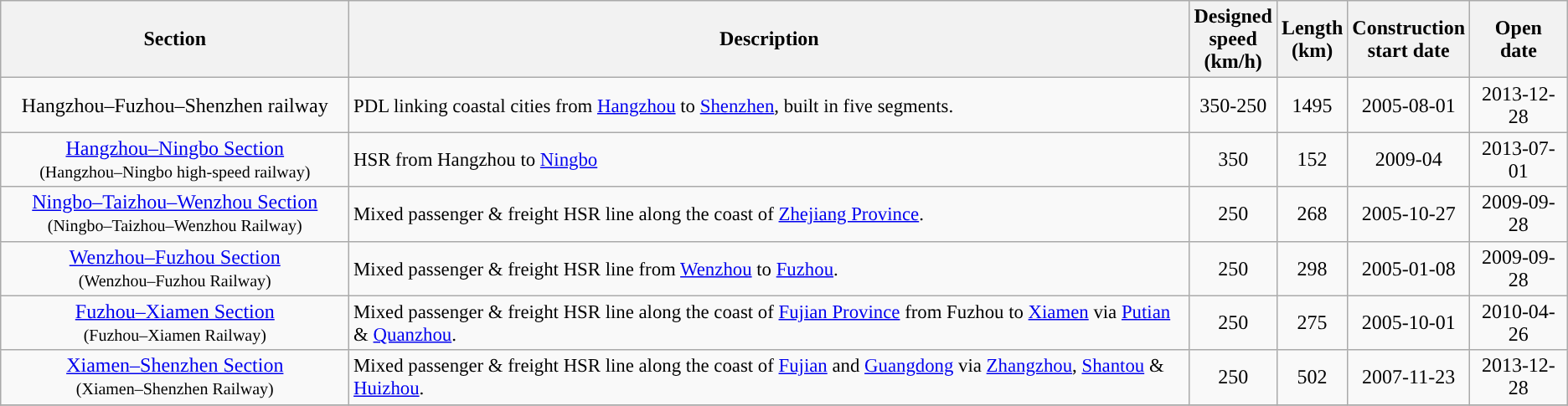<table class="wikitable sortable" style="font-size:100%;text-align: center;">
<tr>
<th width="270">Section</th>
<th>Description</th>
<th>Designed<br>speed<br>(km/h)<br></th>
<th>Length<br>(km)<br></th>
<th>Construction<br>start date<br></th>
<th>Open date</th>
</tr>
<tr>
<td style="font-size:100%;">Hangzhou–Fuzhou–Shenzhen railway<br></td>
<td style="font-size:95%; text-align:left">PDL linking coastal cities from <a href='#'>Hangzhou</a> to <a href='#'>Shenzhen</a>, built in five segments.</td>
<td>350-250</td>
<td>1495</td>
<td>2005-08-01</td>
<td>2013-12-28</td>
</tr>
<tr>
<td><a href='#'>Hangzhou–Ningbo Section</a><br><small>(Hangzhou–Ningbo high-speed railway)</small></td>
<td style="font-size:95%; text-align:left">HSR from Hangzhou to <a href='#'>Ningbo</a></td>
<td>350</td>
<td>152</td>
<td>2009-04</td>
<td>2013-07-01</td>
</tr>
<tr>
<td><a href='#'>Ningbo–Taizhou–Wenzhou Section</a><br><small>(Ningbo–Taizhou–Wenzhou Railway)</small></td>
<td style="font-size:95%; text-align:left">Mixed passenger & freight HSR line along the coast of <a href='#'>Zhejiang Province</a>.</td>
<td>250</td>
<td>268</td>
<td>2005-10-27</td>
<td>2009-09-28</td>
</tr>
<tr>
<td><a href='#'>Wenzhou–Fuzhou Section</a><br><small>(Wenzhou–Fuzhou Railway)</small></td>
<td style="font-size:95%; text-align:left">Mixed passenger & freight HSR line from <a href='#'>Wenzhou</a> to <a href='#'>Fuzhou</a>.</td>
<td>250</td>
<td>298</td>
<td>2005-01-08</td>
<td>2009-09-28</td>
</tr>
<tr>
<td><a href='#'>Fuzhou–Xiamen Section</a><br><small>(Fuzhou–Xiamen Railway)</small></td>
<td style="font-size:95%; text-align:left">Mixed passenger & freight HSR line along the coast of <a href='#'>Fujian Province</a> from Fuzhou to <a href='#'>Xiamen</a> via <a href='#'>Putian</a> & <a href='#'>Quanzhou</a>.</td>
<td>250</td>
<td>275</td>
<td>2005-10-01</td>
<td>2010-04-26</td>
</tr>
<tr>
<td><a href='#'>Xiamen–Shenzhen Section</a><br><small>(Xiamen–Shenzhen Railway)</small><br></td>
<td style="font-size:95%; text-align:left">Mixed passenger & freight HSR line along the coast of <a href='#'>Fujian</a> and <a href='#'>Guangdong</a> via <a href='#'>Zhangzhou</a>, <a href='#'>Shantou</a> & <a href='#'>Huizhou</a>.</td>
<td>250</td>
<td>502</td>
<td>2007-11-23</td>
<td>2013-12-28</td>
</tr>
<tr>
</tr>
</table>
